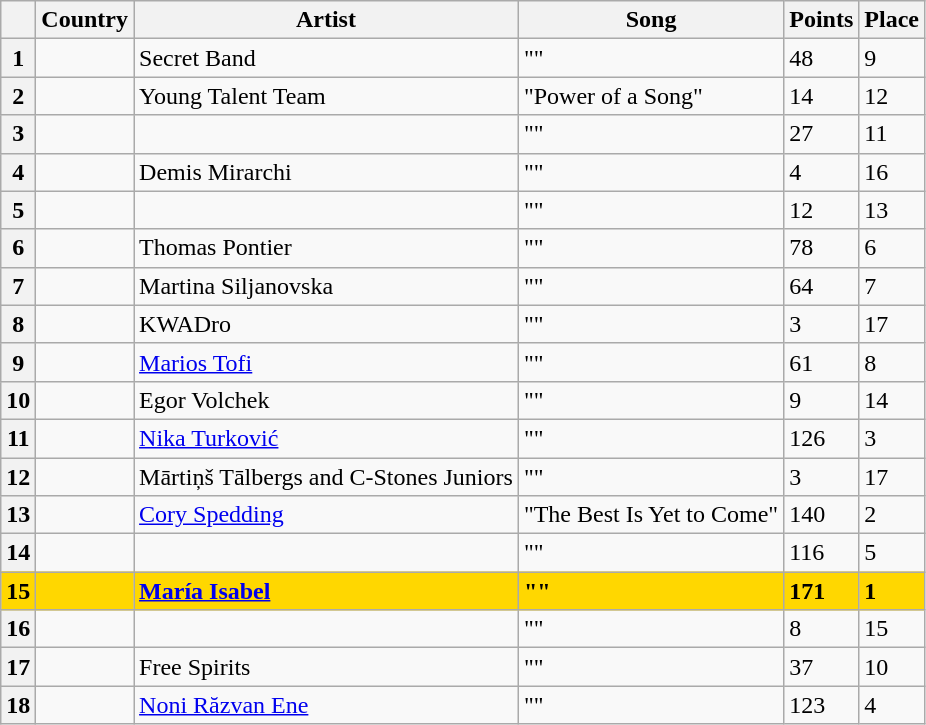<table class="sortable wikitable plainrowheaders">
<tr>
<th scope="col"></th>
<th scope="col">Country</th>
<th scope="col">Artist</th>
<th scope="col">Song</th>
<th scope="col">Points</th>
<th scope="col">Place</th>
</tr>
<tr>
<th scope="row" style="text-align:center;">1</th>
<td></td>
<td>Secret Band</td>
<td>""</td>
<td>48</td>
<td>9</td>
</tr>
<tr>
<th scope="row" style="text-align:center;">2</th>
<td></td>
<td>Young Talent Team</td>
<td>"Power of a Song"</td>
<td>14</td>
<td>12</td>
</tr>
<tr>
<th scope="row" style="text-align:center;">3</th>
<td></td>
<td></td>
<td>""</td>
<td>27</td>
<td>11</td>
</tr>
<tr>
<th scope="row" style="text-align:center;">4</th>
<td></td>
<td>Demis Mirarchi</td>
<td>""</td>
<td>4</td>
<td>16</td>
</tr>
<tr>
<th scope="row" style="text-align:center;">5</th>
<td></td>
<td></td>
<td>""</td>
<td>12</td>
<td>13</td>
</tr>
<tr>
<th scope="row" style="text-align:center;">6</th>
<td></td>
<td>Thomas Pontier</td>
<td>""</td>
<td>78</td>
<td>6</td>
</tr>
<tr>
<th scope="row" style="text-align:center;">7</th>
<td></td>
<td>Martina Siljanovska</td>
<td>""</td>
<td>64</td>
<td>7</td>
</tr>
<tr>
<th scope="row" style="text-align:center;">8</th>
<td></td>
<td>KWADro</td>
<td>""</td>
<td>3</td>
<td>17</td>
</tr>
<tr>
<th scope="row" style="text-align:center;">9</th>
<td></td>
<td><a href='#'>Marios Tofi</a></td>
<td>""</td>
<td>61</td>
<td>8</td>
</tr>
<tr>
<th scope="row" style="text-align:center;">10</th>
<td></td>
<td>Egor Volchek</td>
<td>""</td>
<td>9</td>
<td>14</td>
</tr>
<tr>
<th scope="row" style="text-align:center;">11</th>
<td></td>
<td><a href='#'>Nika Turković</a></td>
<td>""</td>
<td>126</td>
<td>3</td>
</tr>
<tr>
<th scope="row" style="text-align:center;">12</th>
<td></td>
<td>Mārtiņš Tālbergs and C-Stones Juniors</td>
<td>""</td>
<td>3</td>
<td>17</td>
</tr>
<tr>
<th scope="row" style="text-align:center;">13</th>
<td></td>
<td><a href='#'>Cory Spedding</a></td>
<td>"The Best Is Yet to Come"</td>
<td>140</td>
<td>2</td>
</tr>
<tr>
<th scope="row" style="text-align:center;">14</th>
<td></td>
<td></td>
<td>""</td>
<td>116</td>
<td>5</td>
</tr>
<tr style="font-weight:bold; background:gold;">
<th scope="row" style="text-align:center; font-weight:bold; background:gold;">15</th>
<td></td>
<td><a href='#'>María Isabel</a></td>
<td>""</td>
<td>171</td>
<td>1</td>
</tr>
<tr>
<th scope="row" style="text-align:center;">16</th>
<td></td>
<td></td>
<td>""</td>
<td>8</td>
<td>15</td>
</tr>
<tr>
<th scope="row" style="text-align:center;">17</th>
<td></td>
<td>Free Spirits</td>
<td>""</td>
<td>37</td>
<td>10</td>
</tr>
<tr>
<th scope="row" style="text-align:center;">18</th>
<td></td>
<td><a href='#'>Noni Răzvan Ene</a></td>
<td>""</td>
<td>123</td>
<td>4</td>
</tr>
</table>
